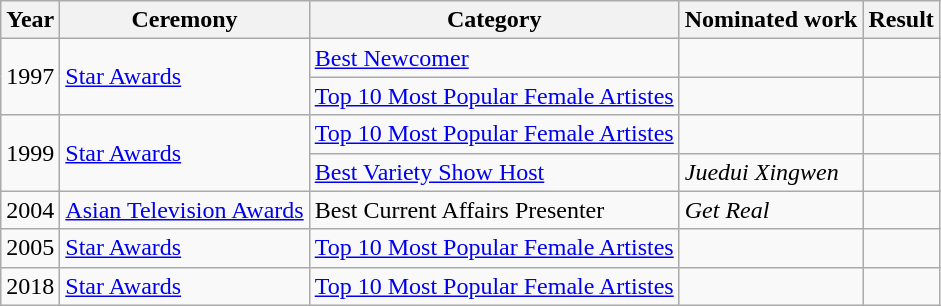<table class="wikitable sortable">
<tr>
<th>Year</th>
<th>Ceremony</th>
<th>Category</th>
<th>Nominated work</th>
<th>Result</th>
</tr>
<tr>
<td rowspan="2">1997</td>
<td rowspan="2"><a href='#'>Star Awards</a></td>
<td><a href='#'>Best Newcomer</a></td>
<td></td>
<td></td>
</tr>
<tr>
<td><a href='#'>Top 10 Most Popular Female Artistes</a></td>
<td></td>
<td></td>
</tr>
<tr>
<td rowspan="2">1999</td>
<td rowspan="2"><a href='#'>Star Awards</a></td>
<td><a href='#'>Top 10 Most Popular Female Artistes</a></td>
<td></td>
<td></td>
</tr>
<tr>
<td><a href='#'>Best Variety Show Host</a></td>
<td><em>Juedui Xingwen</em></td>
<td></td>
</tr>
<tr>
<td>2004</td>
<td><a href='#'>Asian Television Awards</a></td>
<td>Best Current Affairs Presenter</td>
<td><em>Get Real</em></td>
<td></td>
</tr>
<tr>
<td>2005</td>
<td><a href='#'>Star Awards</a></td>
<td><a href='#'>Top 10 Most Popular Female Artistes</a></td>
<td></td>
<td></td>
</tr>
<tr>
<td>2018</td>
<td><a href='#'>Star Awards</a></td>
<td><a href='#'>Top 10 Most Popular Female Artistes</a></td>
<td></td>
<td></td>
</tr>
</table>
